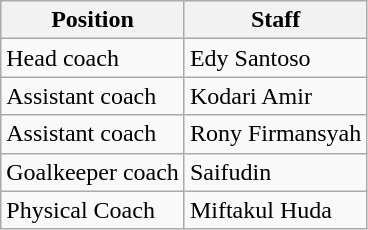<table class="wikitable">
<tr>
<th>Position</th>
<th>Staff</th>
</tr>
<tr>
<td>Head coach</td>
<td> Edy Santoso</td>
</tr>
<tr>
<td>Assistant coach</td>
<td> Kodari Amir</td>
</tr>
<tr>
<td>Assistant coach</td>
<td> Rony Firmansyah</td>
</tr>
<tr>
<td>Goalkeeper coach</td>
<td> Saifudin</td>
</tr>
<tr>
<td>Physical Coach</td>
<td> Miftakul Huda</td>
</tr>
</table>
